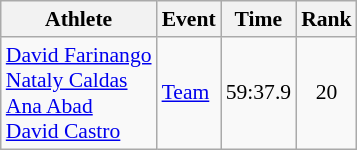<table class=wikitable style="font-size:90%;">
<tr>
<th>Athlete</th>
<th>Event</th>
<th>Time</th>
<th>Rank</th>
</tr>
<tr align=center>
<td align=left><a href='#'>David Farinango</a><br><a href='#'>Nataly Caldas</a><br><a href='#'>Ana Abad</a><br><a href='#'>David Castro</a></td>
<td align=left><a href='#'>Team</a></td>
<td>59:37.9</td>
<td>20</td>
</tr>
</table>
